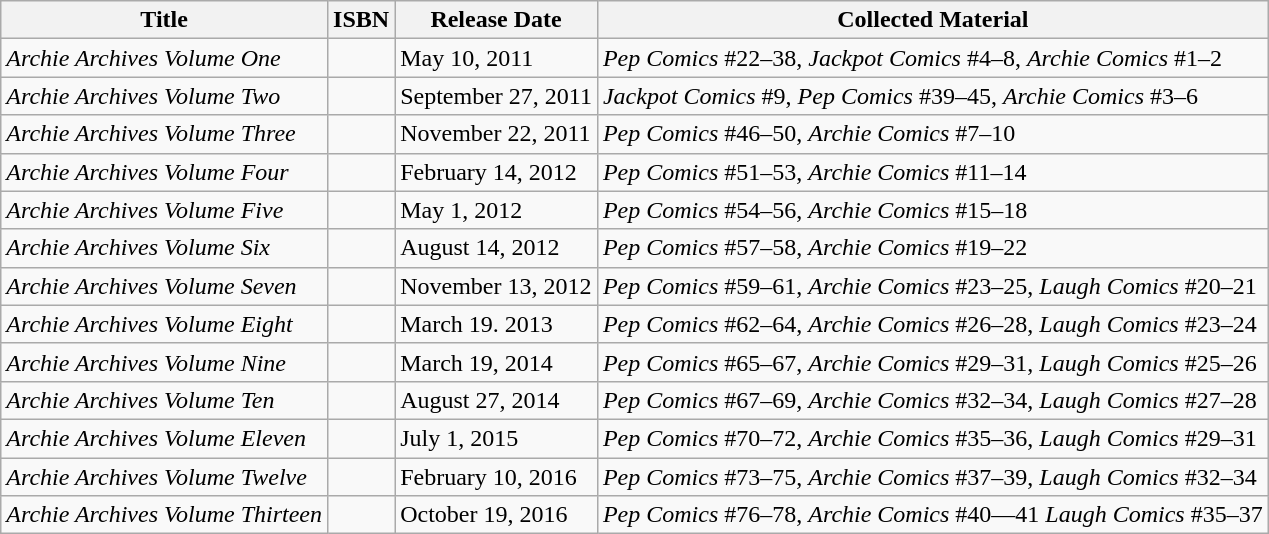<table class="wikitable">
<tr>
<th>Title</th>
<th>ISBN</th>
<th>Release Date</th>
<th>Collected Material</th>
</tr>
<tr>
<td><em>Archie Archives Volume One</em></td>
<td></td>
<td>May 10, 2011</td>
<td><em>Pep Comics</em> #22–38, <em>Jackpot Comics</em> #4–8, <em>Archie Comics</em> #1–2</td>
</tr>
<tr>
<td><em>Archie Archives Volume Two</em></td>
<td></td>
<td>September 27, 2011</td>
<td><em>Jackpot Comics</em> #9, <em>Pep Comics</em> #39–45, <em>Archie Comics</em> #3–6</td>
</tr>
<tr>
<td><em>Archie Archives Volume Three</em></td>
<td></td>
<td>November 22, 2011</td>
<td><em>Pep Comics</em> #46–50, <em>Archie Comics</em> #7–10</td>
</tr>
<tr>
<td><em>Archie Archives Volume Four</em></td>
<td></td>
<td>February 14, 2012</td>
<td><em>Pep Comics</em> #51–53, <em>Archie Comics</em> #11–14</td>
</tr>
<tr>
<td><em>Archie Archives Volume Five</em></td>
<td></td>
<td>May 1, 2012</td>
<td><em>Pep Comics</em> #54–56, <em>Archie Comics</em> #15–18</td>
</tr>
<tr>
<td><em>Archie Archives Volume Six</em></td>
<td></td>
<td>August 14, 2012</td>
<td><em>Pep Comics</em> #57–58, <em>Archie Comics</em> #19–22</td>
</tr>
<tr>
<td><em>Archie Archives Volume Seven</em></td>
<td></td>
<td>November 13, 2012</td>
<td><em>Pep Comics</em> #59–61, <em>Archie Comics</em> #23–25, <em>Laugh Comics</em> #20–21</td>
</tr>
<tr>
<td><em>Archie Archives Volume Eight</em></td>
<td></td>
<td>March 19. 2013</td>
<td><em>Pep Comics</em> #62–64, <em>Archie Comics</em> #26–28, <em>Laugh Comics</em> #23–24</td>
</tr>
<tr>
<td><em>Archie Archives Volume Nine</em></td>
<td></td>
<td>March 19, 2014</td>
<td><em>Pep Comics</em> #65–67, <em>Archie Comics</em> #29–31, <em>Laugh Comics</em> #25–26</td>
</tr>
<tr>
<td><em>Archie Archives Volume Ten</em></td>
<td></td>
<td>August 27, 2014</td>
<td><em>Pep Comics</em> #67–69, <em>Archie Comics</em> #32–34, <em>Laugh Comics</em> #27–28</td>
</tr>
<tr>
<td><em>Archie Archives Volume Eleven</em></td>
<td></td>
<td>July 1, 2015</td>
<td><em>Pep Comics</em> #70–72, <em>Archie Comics</em> #35–36, <em>Laugh Comics</em> #29–31</td>
</tr>
<tr>
<td><em>Archie Archives Volume Twelve</em></td>
<td></td>
<td>February 10, 2016</td>
<td><em>Pep Comics</em> #73–75, <em>Archie Comics</em> #37–39, <em>Laugh Comics</em> #32–34</td>
</tr>
<tr>
<td><em>Archie Archives Volume Thirteen</em></td>
<td></td>
<td>October 19, 2016</td>
<td><em>Pep Comics</em> #76–78, <em>Archie Comics</em> #40—41 <em>Laugh Comics</em> #35–37</td>
</tr>
</table>
